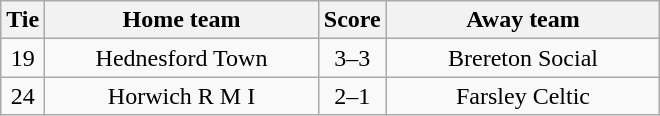<table class="wikitable" style="text-align:center;">
<tr>
<th width=20>Tie</th>
<th width=175>Home team</th>
<th width=20>Score</th>
<th width=175>Away team</th>
</tr>
<tr>
<td>19</td>
<td>Hednesford Town</td>
<td>3–3</td>
<td>Brereton Social</td>
</tr>
<tr>
<td>24</td>
<td>Horwich R M I</td>
<td>2–1</td>
<td>Farsley Celtic</td>
</tr>
</table>
